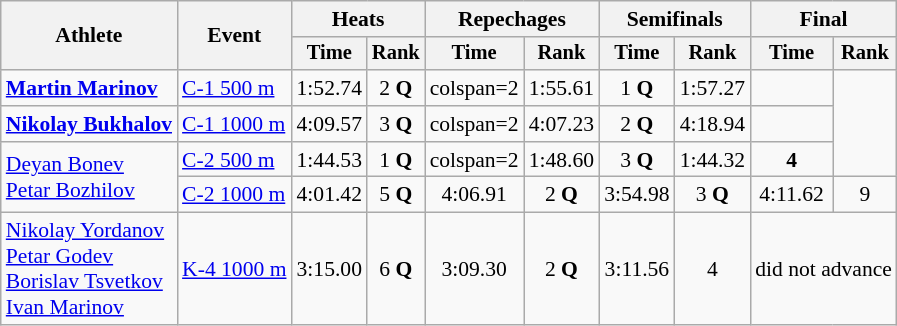<table class="wikitable" style="font-size:90%; text-align:center;">
<tr>
<th rowspan=2>Athlete</th>
<th rowspan=2>Event</th>
<th colspan=2>Heats</th>
<th colspan=2>Repechages</th>
<th colspan=2>Semifinals</th>
<th colspan=2>Final</th>
</tr>
<tr style="font-size:95%">
<th>Time</th>
<th>Rank</th>
<th>Time</th>
<th>Rank</th>
<th>Time</th>
<th>Rank</th>
<th>Time</th>
<th>Rank</th>
</tr>
<tr>
<td align=left rowspan=1><strong><a href='#'>Martin Marinov</a></strong></td>
<td align=left><a href='#'>C-1 500 m</a></td>
<td>1:52.74</td>
<td>2 <strong>Q</strong></td>
<td>colspan=2 </td>
<td>1:55.61</td>
<td>1 <strong>Q</strong></td>
<td>1:57.27</td>
<td></td>
</tr>
<tr>
<td align=left rowspan=1><strong><a href='#'>Nikolay Bukhalov</a></strong></td>
<td align=left><a href='#'>C-1 1000 m</a></td>
<td>4:09.57</td>
<td>3 <strong>Q</strong></td>
<td>colspan=2 </td>
<td>4:07.23</td>
<td>2 <strong>Q</strong></td>
<td>4:18.94</td>
<td></td>
</tr>
<tr>
<td align=left rowspan=2><a href='#'>Deyan Bonev</a><br> <a href='#'>Petar Bozhilov</a></td>
<td align=left><a href='#'>C-2 500 m</a></td>
<td>1:44.53</td>
<td>1 <strong>Q</strong></td>
<td>colspan=2 </td>
<td>1:48.60</td>
<td>3 <strong>Q</strong></td>
<td>1:44.32</td>
<td><strong>4</strong></td>
</tr>
<tr>
<td align=left><a href='#'>C-2 1000 m</a></td>
<td>4:01.42</td>
<td>5 <strong>Q</strong></td>
<td>4:06.91</td>
<td>2 <strong>Q</strong></td>
<td>3:54.98</td>
<td>3 <strong>Q</strong></td>
<td>4:11.62</td>
<td>9</td>
</tr>
<tr>
<td align=left><a href='#'>Nikolay Yordanov</a><br> <a href='#'>Petar Godev</a><br><a href='#'>Borislav Tsvetkov</a><br><a href='#'>Ivan Marinov</a></td>
<td align=left><a href='#'>K-4 1000 m</a></td>
<td>3:15.00</td>
<td>6 <strong>Q</strong></td>
<td>3:09.30</td>
<td>2 <strong>Q</strong></td>
<td>3:11.56</td>
<td>4</td>
<td colspan=2>did not advance</td>
</tr>
</table>
